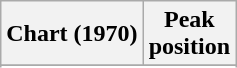<table class="wikitable sortable plainrowheaders" style="text-align:center">
<tr>
<th scope="col">Chart (1970)</th>
<th scope="col">Peak<br>position</th>
</tr>
<tr>
</tr>
<tr>
</tr>
</table>
